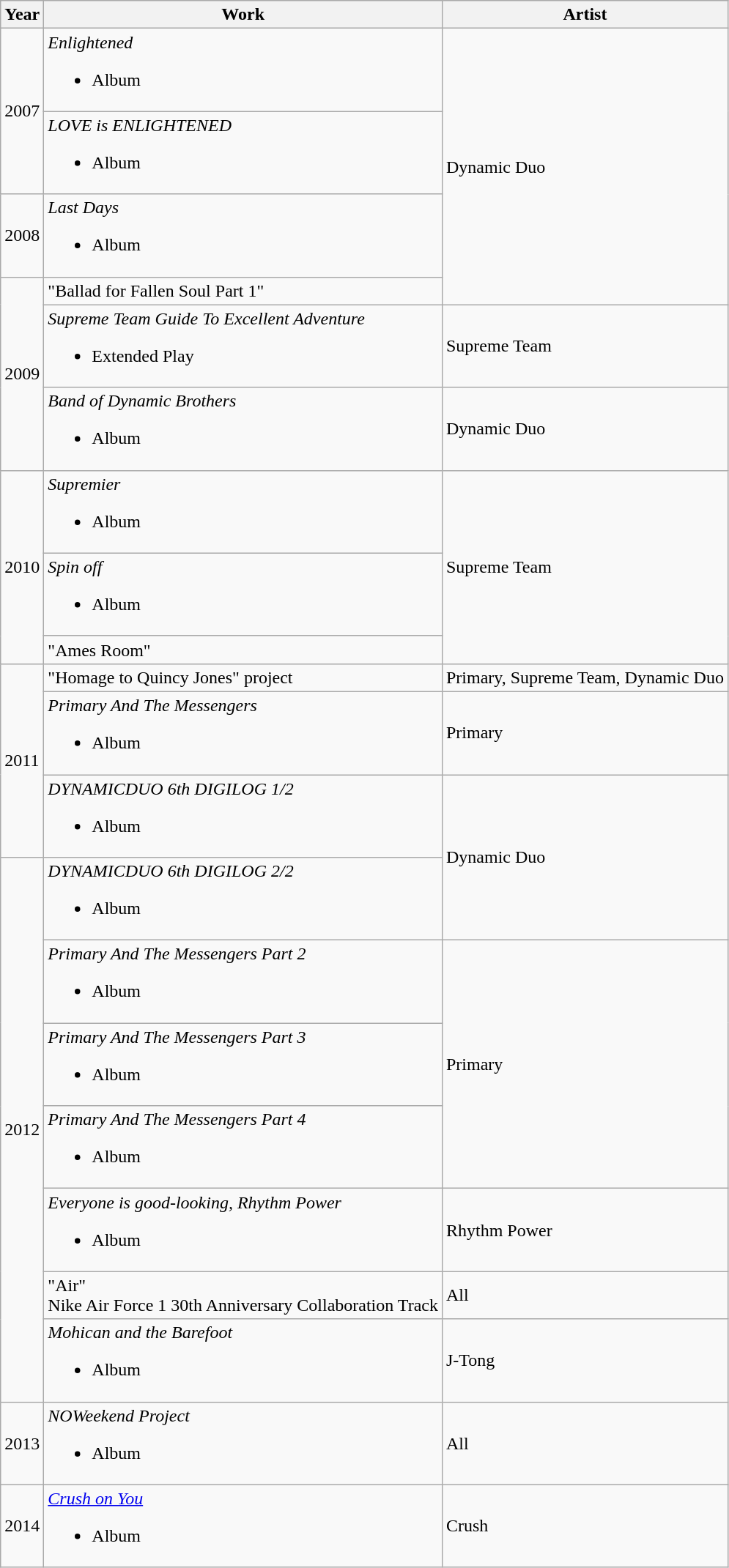<table class=wikitable>
<tr>
<th>Year</th>
<th>Work</th>
<th>Artist</th>
</tr>
<tr>
<td rowspan="2">2007</td>
<td><em>Enlightened</em><br><ul><li>Album</li></ul></td>
<td rowspan="4">Dynamic Duo</td>
</tr>
<tr>
<td><em>LOVE is ENLIGHTENED</em><br><ul><li>Album</li></ul></td>
</tr>
<tr>
<td>2008</td>
<td><em>Last Days</em><br><ul><li>Album</li></ul></td>
</tr>
<tr>
<td rowspan="3">2009</td>
<td>"Ballad for Fallen Soul Part 1"</td>
</tr>
<tr>
<td><em>Supreme Team Guide To Excellent Adventure</em><br><ul><li>Extended Play</li></ul></td>
<td>Supreme Team</td>
</tr>
<tr>
<td><em>Band of Dynamic Brothers</em><br><ul><li>Album</li></ul></td>
<td>Dynamic Duo</td>
</tr>
<tr>
<td rowspan="3">2010</td>
<td><em>Supremier</em><br><ul><li>Album</li></ul></td>
<td rowspan="3">Supreme Team</td>
</tr>
<tr>
<td><em>Spin off</em><br><ul><li>Album</li></ul></td>
</tr>
<tr>
<td>"Ames Room"</td>
</tr>
<tr>
<td rowspan="3">2011</td>
<td>"Homage to Quincy Jones" project</td>
<td>Primary, Supreme Team, Dynamic Duo</td>
</tr>
<tr>
<td><em>Primary And The Messengers</em><br><ul><li>Album</li></ul></td>
<td>Primary</td>
</tr>
<tr>
<td><em>DYNAMICDUO 6th DIGILOG 1/2</em><br><ul><li>Album</li></ul></td>
<td rowspan="2">Dynamic Duo</td>
</tr>
<tr>
<td rowspan="7">2012</td>
<td><em>DYNAMICDUO 6th DIGILOG 2/2</em><br><ul><li>Album</li></ul></td>
</tr>
<tr>
<td><em>Primary And The Messengers Part 2</em><br><ul><li>Album</li></ul></td>
<td rowspan="3">Primary</td>
</tr>
<tr>
<td><em>Primary And The Messengers Part 3</em><br><ul><li>Album</li></ul></td>
</tr>
<tr>
<td><em>Primary And The Messengers Part 4</em><br><ul><li>Album</li></ul></td>
</tr>
<tr>
<td><em>Everyone is good-looking, Rhythm Power</em><br><ul><li>Album</li></ul></td>
<td>Rhythm Power</td>
</tr>
<tr>
<td>"Air"<br>Nike Air Force 1 30th Anniversary Collaboration Track</td>
<td>All</td>
</tr>
<tr>
<td><em>Mohican and the Barefoot</em><br><ul><li>Album</li></ul></td>
<td>J-Tong</td>
</tr>
<tr>
<td>2013</td>
<td><em>NOWeekend Project</em><br><ul><li>Album</li></ul></td>
<td>All</td>
</tr>
<tr>
<td>2014</td>
<td><em><a href='#'>Crush on You</a></em><br><ul><li>Album</li></ul></td>
<td>Crush</td>
</tr>
</table>
